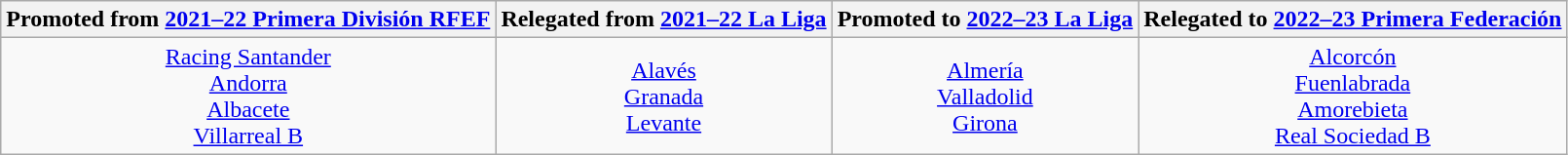<table class="wikitable" style="text-align:center;">
<tr>
<th>Promoted from <a href='#'>2021–22 Primera División RFEF</a></th>
<th>Relegated from <a href='#'>2021–22 La Liga</a></th>
<th>Promoted to <a href='#'>2022–23 La Liga</a></th>
<th>Relegated to <a href='#'>2022–23 Primera Federación</a></th>
</tr>
<tr>
<td><a href='#'>Racing Santander</a> <br> <a href='#'>Andorra</a> <br> <a href='#'>Albacete</a> <br> <a href='#'>Villarreal B</a></td>
<td><a href='#'>Alavés</a> <br> <a href='#'>Granada</a> <br> <a href='#'>Levante</a></td>
<td><a href='#'>Almería</a> <br> <a href='#'>Valladolid</a> <br> <a href='#'>Girona</a></td>
<td><a href='#'>Alcorcón</a> <br> <a href='#'>Fuenlabrada</a> <br> <a href='#'>Amorebieta</a> <br> <a href='#'>Real Sociedad B</a></td>
</tr>
</table>
